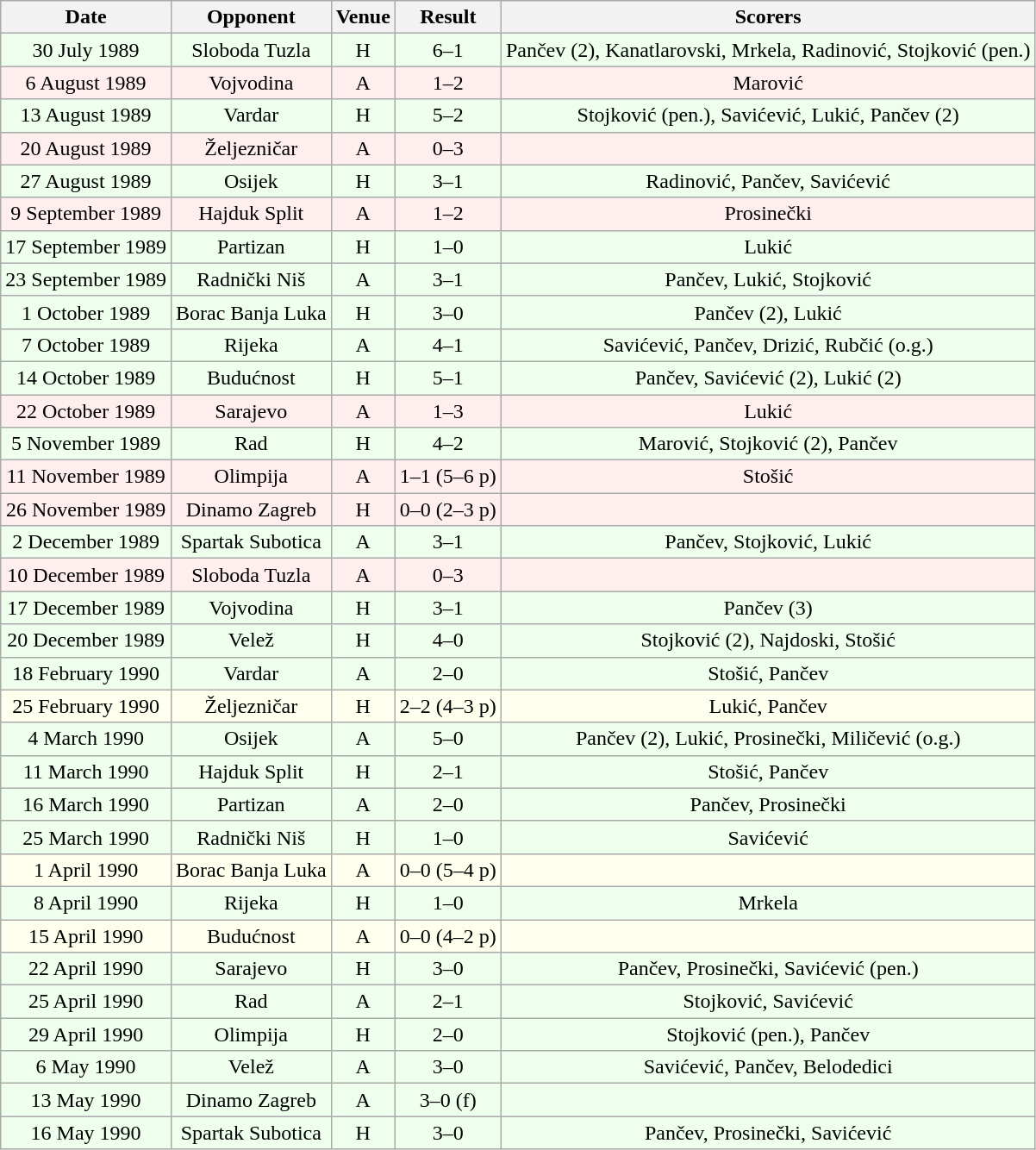<table class="wikitable sortable" style="font-size:100%; text-align:center">
<tr>
<th>Date</th>
<th>Opponent</th>
<th>Venue</th>
<th>Result</th>
<th>Scorers</th>
</tr>
<tr bgcolor = "#EEFFEE">
<td>30 July 1989</td>
<td>Sloboda Tuzla</td>
<td>H</td>
<td>6–1</td>
<td>Pančev (2), Kanatlarovski, Mrkela, Radinović, Stojković (pen.)</td>
</tr>
<tr bgcolor = "#FFEEEE">
<td>6 August 1989</td>
<td>Vojvodina</td>
<td>A</td>
<td>1–2</td>
<td>Marović</td>
</tr>
<tr bgcolor = "#EEFFEE">
<td>13 August 1989</td>
<td>Vardar</td>
<td>H</td>
<td>5–2</td>
<td>Stojković (pen.), Savićević, Lukić, Pančev (2)</td>
</tr>
<tr bgcolor = "#FFEEEE">
<td>20 August 1989</td>
<td>Željezničar</td>
<td>A</td>
<td>0–3</td>
<td></td>
</tr>
<tr bgcolor = "#EEFFEE">
<td>27 August 1989</td>
<td>Osijek</td>
<td>H</td>
<td>3–1</td>
<td>Radinović, Pančev, Savićević</td>
</tr>
<tr bgcolor = "#FFEEEE">
<td>9 September 1989</td>
<td>Hajduk Split</td>
<td>A</td>
<td>1–2</td>
<td>Prosinečki</td>
</tr>
<tr bgcolor = "#EEFFEE">
<td>17 September 1989</td>
<td>Partizan</td>
<td>H</td>
<td>1–0</td>
<td>Lukić</td>
</tr>
<tr bgcolor = "#EEFFEE">
<td>23 September 1989</td>
<td>Radnički Niš</td>
<td>A</td>
<td>3–1</td>
<td>Pančev, Lukić, Stojković</td>
</tr>
<tr bgcolor = "#EEFFEE">
<td>1 October 1989</td>
<td>Borac Banja Luka</td>
<td>H</td>
<td>3–0</td>
<td>Pančev (2), Lukić</td>
</tr>
<tr bgcolor = "#EEFFEE">
<td>7 October 1989</td>
<td>Rijeka</td>
<td>A</td>
<td>4–1</td>
<td>Savićević, Pančev, Drizić, Rubčić (o.g.)</td>
</tr>
<tr bgcolor = "#EEFFEE">
<td>14 October 1989</td>
<td>Budućnost</td>
<td>H</td>
<td>5–1</td>
<td>Pančev, Savićević (2), Lukić (2)</td>
</tr>
<tr bgcolor = "#FFEEEE">
<td>22 October 1989</td>
<td>Sarajevo</td>
<td>A</td>
<td>1–3</td>
<td>Lukić</td>
</tr>
<tr bgcolor = "#EEFFEE">
<td>5 November 1989</td>
<td>Rad</td>
<td>H</td>
<td>4–2</td>
<td>Marović, Stojković (2), Pančev</td>
</tr>
<tr bgcolor = "#FFEEEE">
<td>11 November 1989</td>
<td>Olimpija</td>
<td>A</td>
<td>1–1 (5–6 p)</td>
<td>Stošić</td>
</tr>
<tr bgcolor = "#FFEEEE">
<td>26 November 1989</td>
<td>Dinamo Zagreb</td>
<td>H</td>
<td>0–0 (2–3 p)</td>
<td></td>
</tr>
<tr bgcolor = "#EEFFEE">
<td>2 December 1989</td>
<td>Spartak Subotica</td>
<td>A</td>
<td>3–1</td>
<td>Pančev, Stojković, Lukić</td>
</tr>
<tr bgcolor = "#FFEEEE">
<td>10 December 1989</td>
<td>Sloboda Tuzla</td>
<td>A</td>
<td>0–3</td>
<td></td>
</tr>
<tr bgcolor = "#EEFFEE">
<td>17 December 1989</td>
<td>Vojvodina</td>
<td>H</td>
<td>3–1</td>
<td>Pančev (3)</td>
</tr>
<tr bgcolor = "#EEFFEE">
<td>20 December 1989</td>
<td>Velež</td>
<td>H</td>
<td>4–0</td>
<td>Stojković (2), Najdoski, Stošić</td>
</tr>
<tr bgcolor = "#EEFFEE">
<td>18 February 1990</td>
<td>Vardar</td>
<td>A</td>
<td>2–0</td>
<td>Stošić, Pančev</td>
</tr>
<tr bgcolor = "#FFFFEE">
<td>25 February 1990</td>
<td>Željezničar</td>
<td>H</td>
<td>2–2 (4–3 p)</td>
<td>Lukić, Pančev</td>
</tr>
<tr bgcolor = "#EEFFEE">
<td>4 March 1990</td>
<td>Osijek</td>
<td>A</td>
<td>5–0</td>
<td>Pančev (2), Lukić, Prosinečki, Miličević (o.g.)</td>
</tr>
<tr bgcolor = "#EEFFEE">
<td>11 March 1990</td>
<td>Hajduk Split</td>
<td>H</td>
<td>2–1</td>
<td>Stošić, Pančev</td>
</tr>
<tr bgcolor = "#EEFFEE">
<td>16 March 1990</td>
<td>Partizan</td>
<td>A</td>
<td>2–0</td>
<td>Pančev, Prosinečki</td>
</tr>
<tr bgcolor = "#EEFFEE">
<td>25 March 1990</td>
<td>Radnički Niš</td>
<td>H</td>
<td>1–0</td>
<td>Savićević</td>
</tr>
<tr bgcolor = "#FFFFEE">
<td>1 April 1990</td>
<td>Borac Banja Luka</td>
<td>A</td>
<td>0–0 (5–4 p)</td>
<td></td>
</tr>
<tr bgcolor = "#EEFFEE">
<td>8 April 1990</td>
<td>Rijeka</td>
<td>H</td>
<td>1–0</td>
<td>Mrkela</td>
</tr>
<tr bgcolor = "#FFFFEE">
<td>15 April 1990</td>
<td>Budućnost</td>
<td>A</td>
<td>0–0 (4–2 p)</td>
<td></td>
</tr>
<tr bgcolor = "#EEFFEE">
<td>22 April 1990</td>
<td>Sarajevo</td>
<td>H</td>
<td>3–0</td>
<td>Pančev, Prosinečki, Savićević (pen.)</td>
</tr>
<tr bgcolor = "#EEFFEE">
<td>25 April 1990</td>
<td>Rad</td>
<td>A</td>
<td>2–1</td>
<td>Stojković, Savićević</td>
</tr>
<tr bgcolor = "#EEFFEE">
<td>29 April 1990</td>
<td>Olimpija</td>
<td>H</td>
<td>2–0</td>
<td>Stojković (pen.), Pančev</td>
</tr>
<tr bgcolor = "#EEFFEE">
<td>6 May 1990</td>
<td>Velež</td>
<td>A</td>
<td>3–0</td>
<td>Savićević, Pančev, Belodedici</td>
</tr>
<tr bgcolor = "#EEFFEE">
<td>13 May 1990</td>
<td>Dinamo Zagreb</td>
<td>A</td>
<td>3–0 (f)</td>
<td></td>
</tr>
<tr bgcolor = "#EEFFEE">
<td>16 May 1990</td>
<td>Spartak Subotica</td>
<td>H</td>
<td>3–0</td>
<td>Pančev, Prosinečki, Savićević</td>
</tr>
</table>
